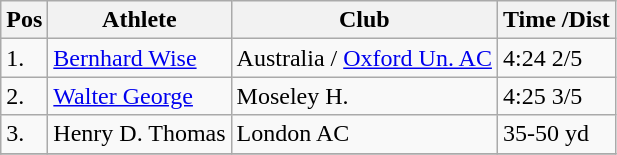<table class="wikitable">
<tr>
<th>Pos</th>
<th>Athlete</th>
<th>Club</th>
<th>Time /Dist</th>
</tr>
<tr>
<td>1.</td>
<td><a href='#'>Bernhard Wise</a></td>
<td>Australia / <a href='#'>Oxford Un. AC</a></td>
<td>4:24 2/5</td>
</tr>
<tr>
<td>2.</td>
<td><a href='#'>Walter George</a></td>
<td>Moseley H.</td>
<td>4:25 3/5</td>
</tr>
<tr>
<td>3.</td>
<td>Henry D. Thomas</td>
<td>London AC</td>
<td>35-50 yd</td>
</tr>
<tr>
</tr>
</table>
